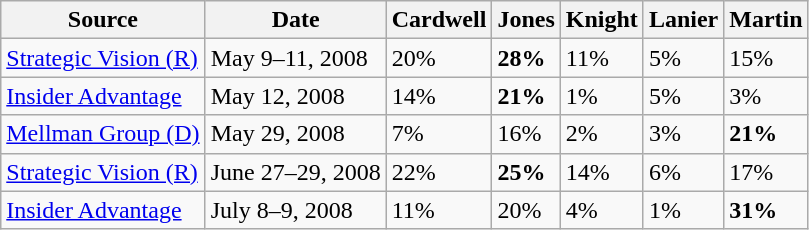<table class="wikitable">
<tr>
<th>Source</th>
<th>Date</th>
<th>Cardwell</th>
<th>Jones</th>
<th>Knight</th>
<th>Lanier</th>
<th>Martin</th>
</tr>
<tr>
<td><a href='#'>Strategic Vision (R)</a></td>
<td>May 9–11, 2008</td>
<td>20%</td>
<td><strong>28%</strong></td>
<td>11%</td>
<td>5%</td>
<td>15%</td>
</tr>
<tr>
<td><a href='#'>Insider Advantage</a></td>
<td>May 12, 2008</td>
<td>14%</td>
<td><strong>21%</strong></td>
<td>1%</td>
<td>5%</td>
<td>3%</td>
</tr>
<tr>
<td><a href='#'>Mellman Group (D)</a></td>
<td>May 29, 2008</td>
<td>7%</td>
<td>16%</td>
<td>2%</td>
<td>3%</td>
<td><strong>21%</strong></td>
</tr>
<tr>
<td><a href='#'>Strategic Vision (R)</a></td>
<td>June 27–29, 2008</td>
<td>22%</td>
<td><strong>25%</strong></td>
<td>14%</td>
<td>6%</td>
<td>17%</td>
</tr>
<tr>
<td><a href='#'>Insider Advantage</a></td>
<td>July 8–9, 2008</td>
<td>11%</td>
<td>20%</td>
<td>4%</td>
<td>1%</td>
<td><strong>31%</strong></td>
</tr>
</table>
